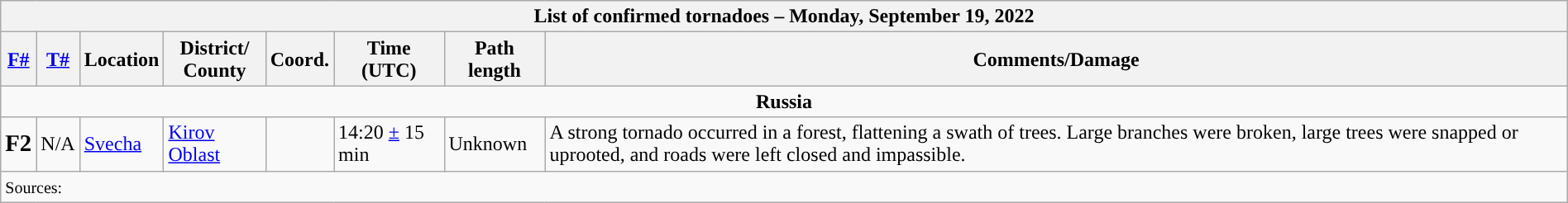<table class="wikitable collapsible" width="100%">
<tr>
<th colspan="8">List of confirmed tornadoes – Monday, September 19, 2022</th>
</tr>
<tr>
<th><a href='#'>F#</a></th>
<th><a href='#'>T#</a></th>
<th>Location</th>
<th>District/<br>County</th>
<th>Coord.</th>
<th>Time (UTC)</th>
<th>Path length</th>
<th>Comments/Damage</th>
</tr>
<tr>
<td colspan="8" align=center><strong>Russia</strong></td>
</tr>
<tr>
<td><big><strong>F2</strong></big></td>
<td>N/A</td>
<td><a href='#'>Svecha</a></td>
<td><a href='#'>Kirov Oblast</a></td>
<td></td>
<td>14:20 <a href='#'>±</a> 15 min</td>
<td>Unknown</td>
<td>A strong tornado occurred in a forest, flattening a swath of trees. Large branches were broken, large trees were snapped or uprooted, and roads were left closed and impassible.</td>
</tr>
<tr>
<td colspan="8"><small>Sources:  </small></td>
</tr>
</table>
